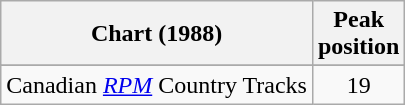<table class="wikitable sortable">
<tr>
<th align="left">Chart (1988)</th>
<th align="center">Peak<br>position</th>
</tr>
<tr>
</tr>
<tr>
<td align="left">Canadian <em><a href='#'>RPM</a></em> Country Tracks</td>
<td align="center">19</td>
</tr>
</table>
